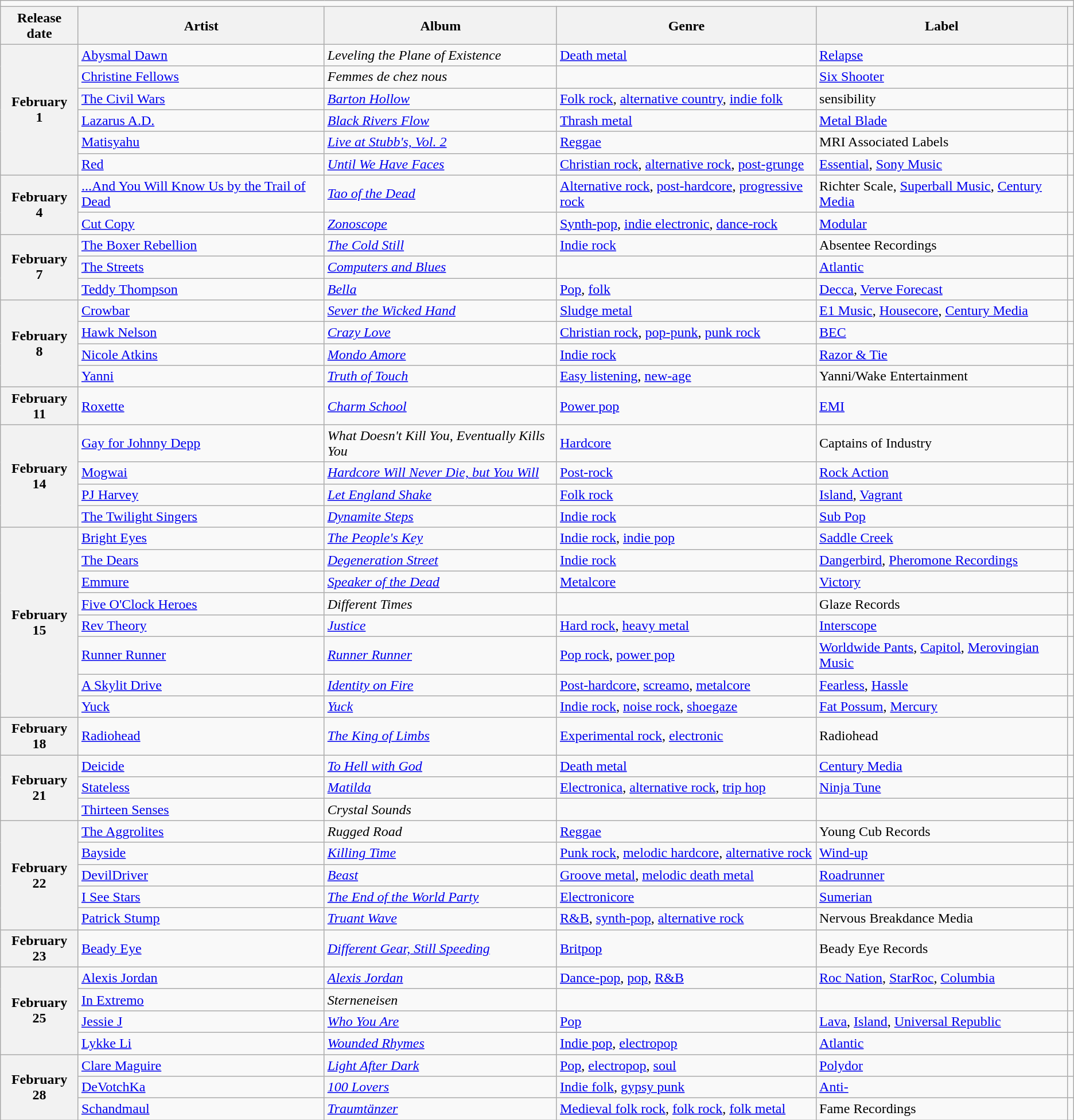<table class="wikitable plainrowheaders">
<tr>
<td colspan="6" style="text-align:center;"></td>
</tr>
<tr>
<th scope="col">Release date</th>
<th scope="col">Artist</th>
<th scope="col">Album</th>
<th scope="col">Genre</th>
<th scope="col">Label</th>
<th scope="col"></th>
</tr>
<tr>
<th scope="row" rowspan="6" style="text-align:center;">February<br>1</th>
<td><a href='#'>Abysmal Dawn</a></td>
<td><em>Leveling the Plane of Existence</em></td>
<td><a href='#'>Death metal</a></td>
<td><a href='#'>Relapse</a></td>
<td></td>
</tr>
<tr>
<td><a href='#'>Christine Fellows</a></td>
<td><em>Femmes de chez nous</em></td>
<td></td>
<td><a href='#'>Six Shooter</a></td>
<td></td>
</tr>
<tr>
<td><a href='#'>The Civil Wars</a></td>
<td><em><a href='#'>Barton Hollow</a></em></td>
<td><a href='#'>Folk rock</a>, <a href='#'>alternative country</a>, <a href='#'>indie folk</a></td>
<td>sensibility</td>
<td></td>
</tr>
<tr>
<td><a href='#'>Lazarus A.D.</a></td>
<td><em><a href='#'>Black Rivers Flow</a></em></td>
<td><a href='#'>Thrash metal</a></td>
<td><a href='#'>Metal Blade</a></td>
<td></td>
</tr>
<tr>
<td><a href='#'>Matisyahu</a></td>
<td><em><a href='#'>Live at Stubb's, Vol. 2</a></em></td>
<td><a href='#'>Reggae</a></td>
<td>MRI Associated Labels</td>
<td></td>
</tr>
<tr>
<td><a href='#'>Red</a></td>
<td><em><a href='#'>Until We Have Faces</a></em></td>
<td><a href='#'>Christian rock</a>, <a href='#'>alternative rock</a>, <a href='#'>post-grunge</a></td>
<td><a href='#'>Essential</a>, <a href='#'>Sony Music</a></td>
<td></td>
</tr>
<tr>
<th scope="row" rowspan="2" style="text-align:center;">February<br>4</th>
<td><a href='#'>...And You Will Know Us by the Trail of Dead</a></td>
<td><em><a href='#'>Tao of the Dead</a></em></td>
<td><a href='#'>Alternative rock</a>, <a href='#'>post-hardcore</a>, <a href='#'>progressive rock</a></td>
<td>Richter Scale, <a href='#'>Superball Music</a>, <a href='#'>Century Media</a></td>
<td></td>
</tr>
<tr>
<td><a href='#'>Cut Copy</a></td>
<td><em><a href='#'>Zonoscope</a></em></td>
<td><a href='#'>Synth-pop</a>, <a href='#'>indie electronic</a>, <a href='#'>dance-rock</a></td>
<td><a href='#'>Modular</a></td>
<td></td>
</tr>
<tr>
<th scope="row" rowspan="3" style="text-align:center;">February<br>7</th>
<td><a href='#'>The Boxer Rebellion</a></td>
<td><em><a href='#'>The Cold Still</a></em></td>
<td><a href='#'>Indie rock</a></td>
<td>Absentee Recordings</td>
<td></td>
</tr>
<tr>
<td><a href='#'>The Streets</a></td>
<td><em><a href='#'>Computers and Blues</a></em></td>
<td></td>
<td><a href='#'>Atlantic</a></td>
<td></td>
</tr>
<tr>
<td><a href='#'>Teddy Thompson</a></td>
<td><em><a href='#'>Bella</a></em></td>
<td><a href='#'>Pop</a>, <a href='#'>folk</a></td>
<td><a href='#'>Decca</a>, <a href='#'>Verve Forecast</a></td>
<td></td>
</tr>
<tr>
<th scope="row" rowspan="4" style="text-align:center;">February<br>8</th>
<td><a href='#'>Crowbar</a></td>
<td><em><a href='#'>Sever the Wicked Hand</a></em></td>
<td><a href='#'>Sludge metal</a></td>
<td><a href='#'>E1 Music</a>, <a href='#'>Housecore</a>, <a href='#'>Century Media</a></td>
<td></td>
</tr>
<tr>
<td><a href='#'>Hawk Nelson</a></td>
<td><em><a href='#'>Crazy Love</a></em></td>
<td><a href='#'>Christian rock</a>, <a href='#'>pop-punk</a>, <a href='#'>punk rock</a></td>
<td><a href='#'>BEC</a></td>
<td></td>
</tr>
<tr>
<td><a href='#'>Nicole Atkins</a></td>
<td><em><a href='#'>Mondo Amore</a></em></td>
<td><a href='#'>Indie rock</a></td>
<td><a href='#'>Razor & Tie</a></td>
<td></td>
</tr>
<tr>
<td><a href='#'>Yanni</a></td>
<td><em><a href='#'>Truth of Touch</a></em></td>
<td><a href='#'>Easy listening</a>, <a href='#'>new-age</a></td>
<td>Yanni/Wake Entertainment</td>
<td></td>
</tr>
<tr>
<th scope="row" style="text-align:center;">February<br>11</th>
<td><a href='#'>Roxette</a></td>
<td><em><a href='#'>Charm School</a></em></td>
<td><a href='#'>Power pop</a></td>
<td><a href='#'>EMI</a></td>
<td></td>
</tr>
<tr>
<th scope="row" rowspan="4" style="text-align:center;">February<br>14</th>
<td><a href='#'>Gay for Johnny Depp</a></td>
<td><em>What Doesn't Kill You, Eventually Kills You</em></td>
<td><a href='#'>Hardcore</a></td>
<td>Captains of Industry</td>
<td></td>
</tr>
<tr>
<td><a href='#'>Mogwai</a></td>
<td><em><a href='#'>Hardcore Will Never Die, but You Will</a></em></td>
<td><a href='#'>Post-rock</a></td>
<td><a href='#'>Rock Action</a></td>
<td></td>
</tr>
<tr>
<td><a href='#'>PJ Harvey</a></td>
<td><em><a href='#'>Let England Shake</a></em></td>
<td><a href='#'>Folk rock</a></td>
<td><a href='#'>Island</a>, <a href='#'>Vagrant</a></td>
<td></td>
</tr>
<tr>
<td><a href='#'>The Twilight Singers</a></td>
<td><em><a href='#'>Dynamite Steps</a></em></td>
<td><a href='#'>Indie rock</a></td>
<td><a href='#'>Sub Pop</a></td>
<td></td>
</tr>
<tr>
<th scope="row" rowspan="8" style="text-align:center;">February<br>15</th>
<td><a href='#'>Bright Eyes</a></td>
<td><em><a href='#'>The People's Key</a></em></td>
<td><a href='#'>Indie rock</a>, <a href='#'>indie pop</a></td>
<td><a href='#'>Saddle Creek</a></td>
<td></td>
</tr>
<tr>
<td><a href='#'>The Dears</a></td>
<td><em><a href='#'>Degeneration Street</a></em></td>
<td><a href='#'>Indie rock</a></td>
<td><a href='#'>Dangerbird</a>, <a href='#'>Pheromone Recordings</a></td>
<td></td>
</tr>
<tr>
<td><a href='#'>Emmure</a></td>
<td><em><a href='#'>Speaker of the Dead</a></em></td>
<td><a href='#'>Metalcore</a></td>
<td><a href='#'>Victory</a></td>
<td></td>
</tr>
<tr>
<td><a href='#'>Five O'Clock Heroes</a></td>
<td><em>Different Times</em></td>
<td></td>
<td>Glaze Records</td>
<td></td>
</tr>
<tr>
<td><a href='#'>Rev Theory</a></td>
<td><em><a href='#'>Justice</a></em></td>
<td><a href='#'>Hard rock</a>, <a href='#'>heavy metal</a></td>
<td><a href='#'>Interscope</a></td>
<td></td>
</tr>
<tr>
<td><a href='#'>Runner Runner</a></td>
<td><em><a href='#'>Runner Runner</a></em></td>
<td><a href='#'>Pop rock</a>, <a href='#'>power pop</a></td>
<td><a href='#'>Worldwide Pants</a>, <a href='#'>Capitol</a>, <a href='#'>Merovingian Music</a></td>
<td></td>
</tr>
<tr>
<td><a href='#'>A Skylit Drive</a></td>
<td><em><a href='#'>Identity on Fire</a></em></td>
<td><a href='#'>Post-hardcore</a>, <a href='#'>screamo</a>, <a href='#'>metalcore</a></td>
<td><a href='#'>Fearless</a>, <a href='#'>Hassle</a></td>
<td></td>
</tr>
<tr>
<td><a href='#'>Yuck</a></td>
<td><em><a href='#'>Yuck</a></em></td>
<td><a href='#'>Indie rock</a>, <a href='#'>noise rock</a>, <a href='#'>shoegaze</a></td>
<td><a href='#'>Fat Possum</a>, <a href='#'>Mercury</a></td>
<td></td>
</tr>
<tr>
<th scope="row" style="text-align:center;">February<br>18</th>
<td><a href='#'>Radiohead</a></td>
<td><em><a href='#'>The King of Limbs</a></em></td>
<td><a href='#'>Experimental rock</a>, <a href='#'>electronic</a></td>
<td>Radiohead</td>
<td></td>
</tr>
<tr>
<th scope="row" rowspan="3" style="text-align:center;">February<br>21</th>
<td><a href='#'>Deicide</a></td>
<td><em><a href='#'>To Hell with God</a></em></td>
<td><a href='#'>Death metal</a></td>
<td><a href='#'>Century Media</a></td>
<td></td>
</tr>
<tr>
<td><a href='#'>Stateless</a></td>
<td><em><a href='#'>Matilda</a></em></td>
<td><a href='#'>Electronica</a>, <a href='#'>alternative rock</a>, <a href='#'>trip hop</a></td>
<td><a href='#'>Ninja Tune</a></td>
<td></td>
</tr>
<tr>
<td><a href='#'>Thirteen Senses</a></td>
<td><em>Crystal Sounds</em></td>
<td></td>
<td></td>
<td></td>
</tr>
<tr>
<th scope="row" rowspan="5" style="text-align:center;">February<br>22</th>
<td><a href='#'>The Aggrolites</a></td>
<td><em>Rugged Road</em></td>
<td><a href='#'>Reggae</a></td>
<td>Young Cub Records</td>
<td></td>
</tr>
<tr>
<td><a href='#'>Bayside</a></td>
<td><em><a href='#'>Killing Time</a></em></td>
<td><a href='#'>Punk rock</a>, <a href='#'>melodic hardcore</a>, <a href='#'>alternative rock</a></td>
<td><a href='#'>Wind-up</a></td>
<td></td>
</tr>
<tr>
<td><a href='#'>DevilDriver</a></td>
<td><em><a href='#'>Beast</a></em></td>
<td><a href='#'>Groove metal</a>, <a href='#'>melodic death metal</a></td>
<td><a href='#'>Roadrunner</a></td>
<td></td>
</tr>
<tr>
<td><a href='#'>I See Stars</a></td>
<td><em><a href='#'>The End of the World Party</a></em></td>
<td><a href='#'>Electronicore</a></td>
<td><a href='#'>Sumerian</a></td>
<td></td>
</tr>
<tr>
<td><a href='#'>Patrick Stump</a></td>
<td><em><a href='#'>Truant Wave</a></em></td>
<td><a href='#'>R&B</a>, <a href='#'>synth-pop</a>, <a href='#'>alternative rock</a></td>
<td>Nervous Breakdance Media</td>
<td></td>
</tr>
<tr>
<th scope="row" style="text-align:center;">February<br>23</th>
<td><a href='#'>Beady Eye</a></td>
<td><em><a href='#'>Different Gear, Still Speeding</a></em></td>
<td><a href='#'>Britpop</a></td>
<td>Beady Eye Records</td>
<td></td>
</tr>
<tr>
<th scope="row" rowspan="4" style="text-align:center;">February<br>25</th>
<td><a href='#'>Alexis Jordan</a></td>
<td><em><a href='#'>Alexis Jordan</a></em></td>
<td><a href='#'>Dance-pop</a>, <a href='#'>pop</a>, <a href='#'>R&B</a></td>
<td><a href='#'>Roc Nation</a>, <a href='#'>StarRoc</a>, <a href='#'>Columbia</a></td>
<td></td>
</tr>
<tr>
<td><a href='#'>In Extremo</a></td>
<td><em>Sterneneisen</em></td>
<td></td>
<td></td>
<td></td>
</tr>
<tr>
<td><a href='#'>Jessie J</a></td>
<td><em><a href='#'>Who You Are</a></em></td>
<td><a href='#'>Pop</a></td>
<td><a href='#'>Lava</a>, <a href='#'>Island</a>, <a href='#'>Universal Republic</a></td>
<td></td>
</tr>
<tr>
<td><a href='#'>Lykke Li</a></td>
<td><em><a href='#'>Wounded Rhymes</a></em></td>
<td><a href='#'>Indie pop</a>, <a href='#'>electropop</a></td>
<td><a href='#'>Atlantic</a></td>
<td></td>
</tr>
<tr>
<th scope="row" rowspan="3" style="text-align:center;">February<br>28</th>
<td><a href='#'>Clare Maguire</a></td>
<td><em><a href='#'>Light After Dark</a></em></td>
<td><a href='#'>Pop</a>, <a href='#'>electropop</a>, <a href='#'>soul</a></td>
<td><a href='#'>Polydor</a></td>
<td></td>
</tr>
<tr>
<td><a href='#'>DeVotchKa</a></td>
<td><em><a href='#'>100 Lovers</a></em></td>
<td><a href='#'>Indie folk</a>, <a href='#'>gypsy punk</a></td>
<td><a href='#'>Anti-</a></td>
<td></td>
</tr>
<tr>
<td><a href='#'>Schandmaul</a></td>
<td><em><a href='#'>Traumtänzer</a></em></td>
<td><a href='#'>Medieval folk rock</a>, <a href='#'>folk rock</a>, <a href='#'>folk metal</a></td>
<td>Fame Recordings</td>
<td></td>
</tr>
</table>
